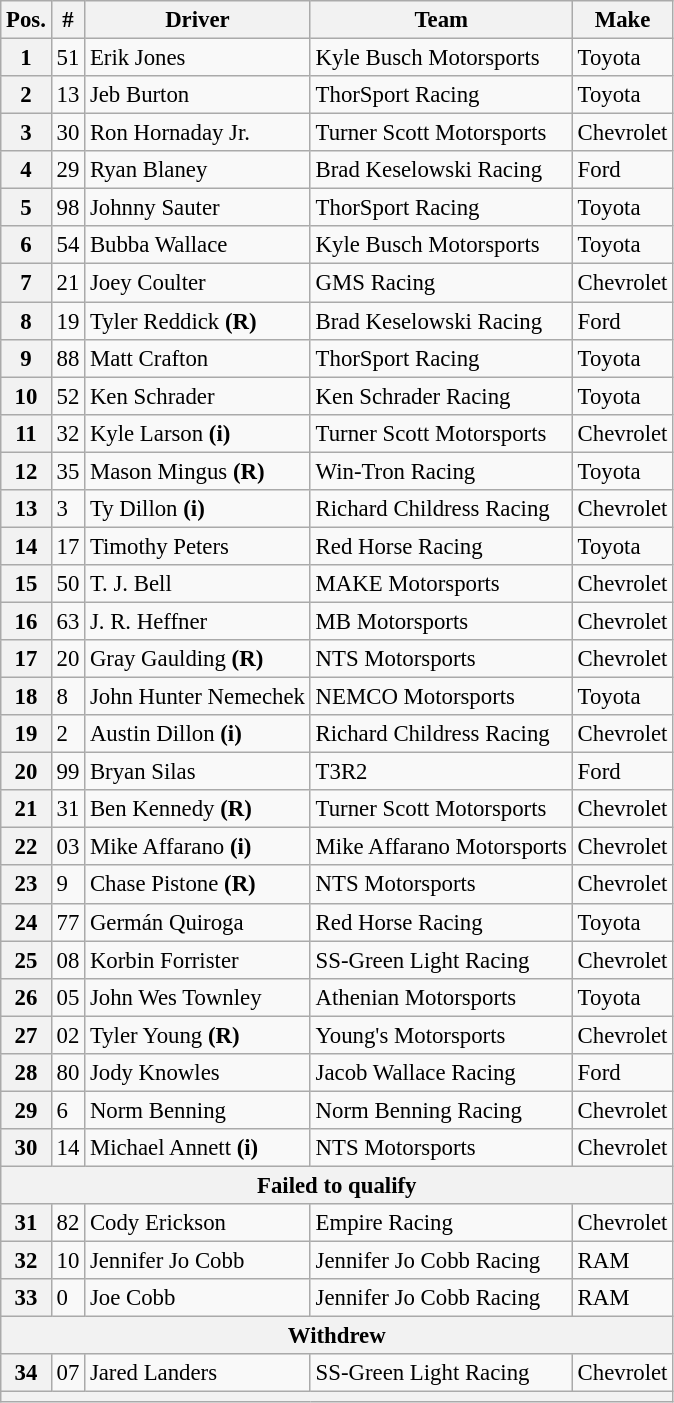<table class="wikitable" style="font-size:95%">
<tr>
<th>Pos.</th>
<th>#</th>
<th>Driver</th>
<th>Team</th>
<th>Make</th>
</tr>
<tr>
<th>1</th>
<td>51</td>
<td>Erik Jones</td>
<td>Kyle Busch Motorsports</td>
<td>Toyota</td>
</tr>
<tr>
<th>2</th>
<td>13</td>
<td>Jeb Burton</td>
<td>ThorSport Racing</td>
<td>Toyota</td>
</tr>
<tr>
<th>3</th>
<td>30</td>
<td>Ron Hornaday Jr.</td>
<td>Turner Scott Motorsports</td>
<td>Chevrolet</td>
</tr>
<tr>
<th>4</th>
<td>29</td>
<td>Ryan Blaney</td>
<td>Brad Keselowski Racing</td>
<td>Ford</td>
</tr>
<tr>
<th>5</th>
<td>98</td>
<td>Johnny Sauter</td>
<td>ThorSport Racing</td>
<td>Toyota</td>
</tr>
<tr>
<th>6</th>
<td>54</td>
<td>Bubba Wallace</td>
<td>Kyle Busch Motorsports</td>
<td>Toyota</td>
</tr>
<tr>
<th>7</th>
<td>21</td>
<td>Joey Coulter</td>
<td>GMS Racing</td>
<td>Chevrolet</td>
</tr>
<tr>
<th>8</th>
<td>19</td>
<td>Tyler Reddick <strong>(R)</strong></td>
<td>Brad Keselowski Racing</td>
<td>Ford</td>
</tr>
<tr>
<th>9</th>
<td>88</td>
<td>Matt Crafton</td>
<td>ThorSport Racing</td>
<td>Toyota</td>
</tr>
<tr>
<th>10</th>
<td>52</td>
<td>Ken Schrader</td>
<td>Ken Schrader Racing</td>
<td>Toyota</td>
</tr>
<tr>
<th>11</th>
<td>32</td>
<td>Kyle Larson <strong>(i)</strong></td>
<td>Turner Scott Motorsports</td>
<td>Chevrolet</td>
</tr>
<tr>
<th>12</th>
<td>35</td>
<td>Mason Mingus <strong>(R)</strong></td>
<td>Win-Tron Racing</td>
<td>Toyota</td>
</tr>
<tr>
<th>13</th>
<td>3</td>
<td>Ty Dillon <strong>(i)</strong></td>
<td>Richard Childress Racing</td>
<td>Chevrolet</td>
</tr>
<tr>
<th>14</th>
<td>17</td>
<td>Timothy Peters</td>
<td>Red Horse Racing</td>
<td>Toyota</td>
</tr>
<tr>
<th>15</th>
<td>50</td>
<td>T. J. Bell</td>
<td>MAKE Motorsports</td>
<td>Chevrolet</td>
</tr>
<tr>
<th>16</th>
<td>63</td>
<td>J. R. Heffner</td>
<td>MB Motorsports</td>
<td>Chevrolet</td>
</tr>
<tr>
<th>17</th>
<td>20</td>
<td>Gray Gaulding <strong>(R)</strong></td>
<td>NTS Motorsports</td>
<td>Chevrolet</td>
</tr>
<tr>
<th>18</th>
<td>8</td>
<td>John Hunter Nemechek</td>
<td>NEMCO Motorsports</td>
<td>Toyota</td>
</tr>
<tr>
<th>19</th>
<td>2</td>
<td>Austin Dillon <strong>(i)</strong></td>
<td>Richard Childress Racing</td>
<td>Chevrolet</td>
</tr>
<tr>
<th>20</th>
<td>99</td>
<td>Bryan Silas</td>
<td>T3R2</td>
<td>Ford</td>
</tr>
<tr>
<th>21</th>
<td>31</td>
<td>Ben Kennedy <strong>(R)</strong></td>
<td>Turner Scott Motorsports</td>
<td>Chevrolet</td>
</tr>
<tr>
<th>22</th>
<td>03</td>
<td>Mike Affarano <strong>(i)</strong></td>
<td>Mike Affarano Motorsports</td>
<td>Chevrolet</td>
</tr>
<tr>
<th>23</th>
<td>9</td>
<td>Chase Pistone <strong>(R)</strong></td>
<td>NTS Motorsports</td>
<td>Chevrolet</td>
</tr>
<tr>
<th>24</th>
<td>77</td>
<td>Germán Quiroga</td>
<td>Red Horse Racing</td>
<td>Toyota</td>
</tr>
<tr>
<th>25</th>
<td>08</td>
<td>Korbin Forrister</td>
<td>SS-Green Light Racing</td>
<td>Chevrolet</td>
</tr>
<tr>
<th>26</th>
<td>05</td>
<td>John Wes Townley</td>
<td>Athenian Motorsports</td>
<td>Toyota</td>
</tr>
<tr>
<th>27</th>
<td>02</td>
<td>Tyler Young <strong>(R)</strong></td>
<td>Young's Motorsports</td>
<td>Chevrolet</td>
</tr>
<tr>
<th>28</th>
<td>80</td>
<td>Jody Knowles</td>
<td>Jacob Wallace Racing</td>
<td>Ford</td>
</tr>
<tr>
<th>29</th>
<td>6</td>
<td>Norm Benning</td>
<td>Norm Benning Racing</td>
<td>Chevrolet</td>
</tr>
<tr>
<th>30</th>
<td>14</td>
<td>Michael Annett <strong>(i)</strong></td>
<td>NTS Motorsports</td>
<td>Chevrolet</td>
</tr>
<tr>
<th colspan="5">Failed to qualify</th>
</tr>
<tr>
<th>31</th>
<td>82</td>
<td>Cody Erickson</td>
<td>Empire Racing</td>
<td>Chevrolet</td>
</tr>
<tr>
<th>32</th>
<td>10</td>
<td>Jennifer Jo Cobb</td>
<td>Jennifer Jo Cobb Racing</td>
<td>RAM</td>
</tr>
<tr>
<th>33</th>
<td>0</td>
<td>Joe Cobb</td>
<td>Jennifer Jo Cobb Racing</td>
<td>RAM</td>
</tr>
<tr>
<th colspan="5">Withdrew</th>
</tr>
<tr>
<th>34</th>
<td>07</td>
<td>Jared Landers</td>
<td>SS-Green Light Racing</td>
<td>Chevrolet</td>
</tr>
<tr>
<th colspan="5"></th>
</tr>
</table>
